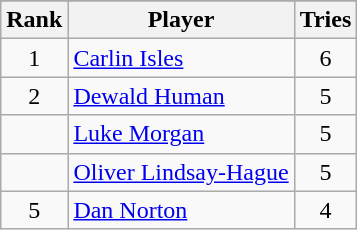<table class="wikitable sortable">
<tr>
</tr>
<tr>
<th>Rank</th>
<th>Player</th>
<th>Tries</th>
</tr>
<tr>
<td align=center>1</td>
<td> <a href='#'>Carlin Isles</a></td>
<td align=center>6</td>
</tr>
<tr>
<td align=center>2</td>
<td> <a href='#'>Dewald Human</a></td>
<td align=center>5</td>
</tr>
<tr>
<td align=center></td>
<td> <a href='#'>Luke Morgan</a></td>
<td align=center>5</td>
</tr>
<tr>
<td align=center></td>
<td> <a href='#'>Oliver Lindsay-Hague</a></td>
<td align=center>5</td>
</tr>
<tr>
<td align=center>5</td>
<td> <a href='#'>Dan Norton</a></td>
<td align=center>4</td>
</tr>
</table>
